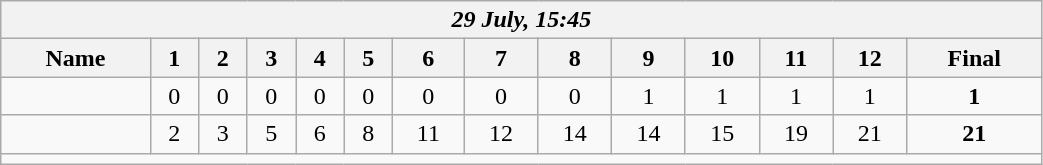<table class=wikitable style="text-align:center; width: 55%">
<tr>
<th colspan=14><em>29 July, 15:45</em></th>
</tr>
<tr>
<th>Name</th>
<th>1</th>
<th>2</th>
<th>3</th>
<th>4</th>
<th>5</th>
<th>6</th>
<th>7</th>
<th>8</th>
<th>9</th>
<th>10</th>
<th>11</th>
<th>12</th>
<th>Final</th>
</tr>
<tr>
<td align=left></td>
<td>0</td>
<td>0</td>
<td>0</td>
<td>0</td>
<td>0</td>
<td>0</td>
<td>0</td>
<td>0</td>
<td>1</td>
<td>1</td>
<td>1</td>
<td>1</td>
<td><strong>1</strong></td>
</tr>
<tr>
<td align=left><strong></strong></td>
<td>2</td>
<td>3</td>
<td>5</td>
<td>6</td>
<td>8</td>
<td>11</td>
<td>12</td>
<td>14</td>
<td>14</td>
<td>15</td>
<td>19</td>
<td>21</td>
<td><strong>21</strong></td>
</tr>
<tr>
<td colspan=14></td>
</tr>
</table>
